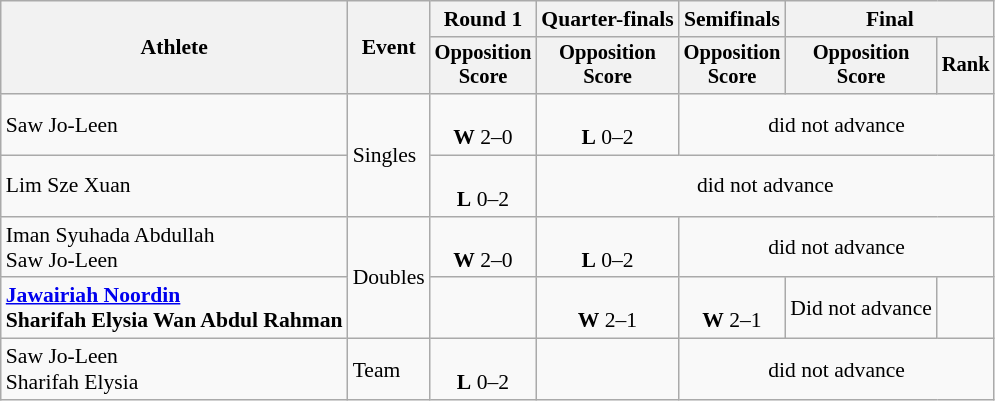<table class="wikitable" style="font-size:90%; text-align:center">
<tr>
<th rowspan="2">Athlete</th>
<th rowspan="2">Event</th>
<th>Round 1</th>
<th>Quarter-finals</th>
<th>Semifinals</th>
<th colspan="2">Final</th>
</tr>
<tr style="font-size:95%">
<th>Opposition<br>Score</th>
<th>Opposition<br>Score</th>
<th>Opposition<br>Score</th>
<th>Opposition<br>Score</th>
<th>Rank</th>
</tr>
<tr>
<td align="left">Saw Jo-Leen</td>
<td align="left" rowspan=2>Singles</td>
<td><br><strong>W</strong> 2–0</td>
<td><br><strong>L</strong> 0–2</td>
<td colspan=3>did not advance</td>
</tr>
<tr>
<td align="left">Lim Sze Xuan</td>
<td><br><strong>L</strong> 0–2</td>
<td colspan=4>did not advance</td>
</tr>
<tr>
<td align="left">Iman Syuhada Abdullah<br>Saw Jo-Leen</td>
<td align="left" rowspan=2>Doubles</td>
<td><br><strong>W</strong> 2–0</td>
<td><br><strong>L</strong> 0–2</td>
<td colspan=3>did not advance</td>
</tr>
<tr>
<td align="left"><strong><a href='#'>Jawairiah Noordin</a><br>Sharifah Elysia Wan Abdul Rahman</strong></td>
<td></td>
<td><br><strong>W</strong> 2–1</td>
<td><br><strong>W</strong> 2–1</td>
<td>Did not advance</td>
<td></td>
</tr>
<tr>
<td align="left">Saw Jo-Leen<br>Sharifah Elysia</td>
<td align="left">Team</td>
<td><br><strong>L</strong> 0–2</td>
<td></td>
<td colspan="3">did not advance</td>
</tr>
</table>
